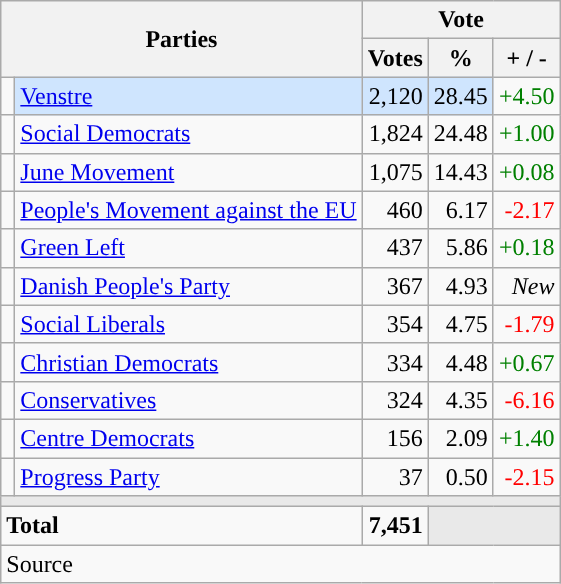<table class="wikitable" style="text-align:right;">
<tr>
<th style="text-align:centre;" rowspan="2" colspan="2" width="225">Parties</th>
<th colspan="3">Vote</th>
</tr>
<tr>
<th width="15">Votes</th>
<th width="15">%</th>
<th width="15">+ / -</th>
</tr>
<tr>
<td width="2" style="color:inherit;background:"></td>
<td bgcolor=#cfe5fe   align="left"><a href='#'>Venstre</a></td>
<td bgcolor=#cfe5fe>2,120</td>
<td bgcolor=#cfe5fe>28.45</td>
<td style=color:green;>+4.50</td>
</tr>
<tr>
<td width="2" style="color:inherit;background:"></td>
<td align="left"><a href='#'>Social Democrats</a></td>
<td>1,824</td>
<td>24.48</td>
<td style=color:green;>+1.00</td>
</tr>
<tr>
<td width="2" style="color:inherit;background:"></td>
<td align="left"><a href='#'>June Movement</a></td>
<td>1,075</td>
<td>14.43</td>
<td style=color:green;>+0.08</td>
</tr>
<tr>
<td width="2" style="color:inherit;background:"></td>
<td align="left"><a href='#'>People's Movement against the EU</a></td>
<td>460</td>
<td>6.17</td>
<td style=color:red;>-2.17</td>
</tr>
<tr>
<td width="2" style="color:inherit;background:"></td>
<td align="left"><a href='#'>Green Left</a></td>
<td>437</td>
<td>5.86</td>
<td style=color:green;>+0.18</td>
</tr>
<tr>
<td width="2" style="color:inherit;background:"></td>
<td align="left"><a href='#'>Danish People's Party</a></td>
<td>367</td>
<td>4.93</td>
<td><em>New</em></td>
</tr>
<tr>
<td width="2" style="color:inherit;background:"></td>
<td align="left"><a href='#'>Social Liberals</a></td>
<td>354</td>
<td>4.75</td>
<td style=color:red;>-1.79</td>
</tr>
<tr>
<td width="2" style="color:inherit;background:"></td>
<td align="left"><a href='#'>Christian Democrats</a></td>
<td>334</td>
<td>4.48</td>
<td style=color:green;>+0.67</td>
</tr>
<tr>
<td width="2" style="color:inherit;background:"></td>
<td align="left"><a href='#'>Conservatives</a></td>
<td>324</td>
<td>4.35</td>
<td style=color:red;>-6.16</td>
</tr>
<tr>
<td width="2" style="color:inherit;background:"></td>
<td align="left"><a href='#'>Centre Democrats</a></td>
<td>156</td>
<td>2.09</td>
<td style=color:green;>+1.40</td>
</tr>
<tr>
<td width="2" style="color:inherit;background:"></td>
<td align="left"><a href='#'>Progress Party</a></td>
<td>37</td>
<td>0.50</td>
<td style=color:red;>-2.15</td>
</tr>
<tr>
<td colspan="7" bgcolor="#E9E9E9"></td>
</tr>
<tr>
<td align="left" colspan="2"><strong>Total</strong></td>
<td><strong>7,451</strong></td>
<td bgcolor="#E9E9E9" colspan="2"></td>
</tr>
<tr>
<td align="left" colspan="6">Source</td>
</tr>
</table>
